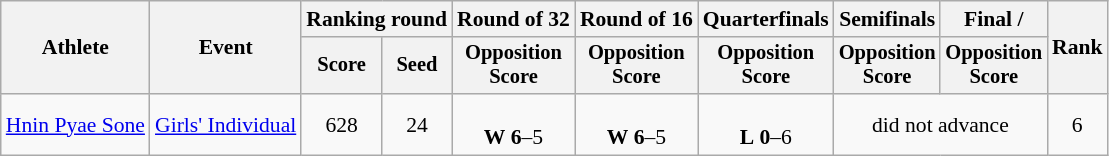<table class="wikitable" style="font-size:90%;">
<tr>
<th rowspan="2">Athlete</th>
<th rowspan="2">Event</th>
<th colspan="2">Ranking round</th>
<th>Round of 32</th>
<th>Round of 16</th>
<th>Quarterfinals</th>
<th>Semifinals</th>
<th>Final / </th>
<th rowspan=2>Rank</th>
</tr>
<tr style="font-size:95%">
<th>Score</th>
<th>Seed</th>
<th>Opposition<br>Score</th>
<th>Opposition<br>Score</th>
<th>Opposition<br>Score</th>
<th>Opposition<br>Score</th>
<th>Opposition<br>Score</th>
</tr>
<tr align=center>
<td align=left><a href='#'>Hnin Pyae Sone</a></td>
<td><a href='#'>Girls' Individual</a></td>
<td>628</td>
<td>24</td>
<td><br><strong>W</strong> <strong>6</strong>–5</td>
<td><br><strong>W</strong> <strong>6</strong>–5</td>
<td><br><strong>L</strong> <strong>0</strong>–6</td>
<td colspan=2>did not advance</td>
<td>6</td>
</tr>
</table>
